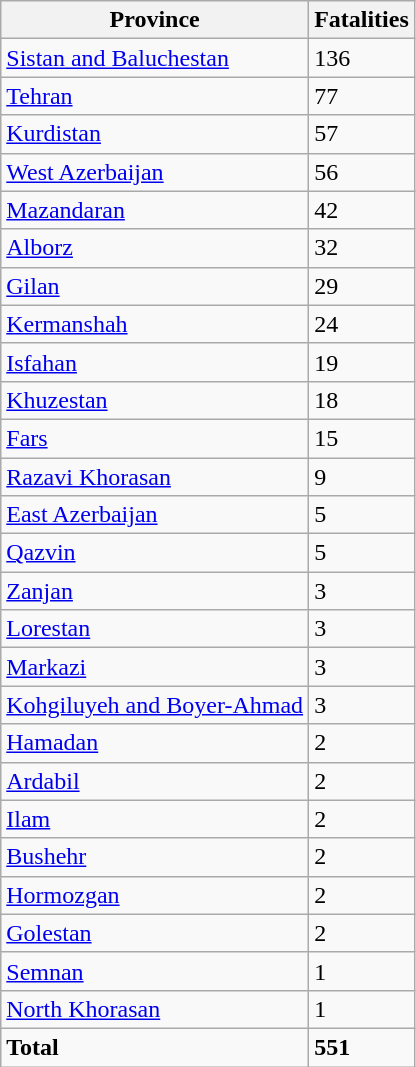<table class="wikitable sortable mw-collapsible mw-collapsed">
<tr>
<th>Province</th>
<th>Fatalities</th>
</tr>
<tr>
<td><a href='#'>Sistan and Baluchestan</a></td>
<td>136</td>
</tr>
<tr>
<td><a href='#'>Tehran</a></td>
<td>77</td>
</tr>
<tr>
<td><a href='#'>Kurdistan</a></td>
<td>57</td>
</tr>
<tr>
<td><a href='#'>West Azerbaijan</a></td>
<td>56</td>
</tr>
<tr>
<td><a href='#'>Mazandaran</a></td>
<td>42</td>
</tr>
<tr>
<td><a href='#'>Alborz</a></td>
<td>32</td>
</tr>
<tr>
<td><a href='#'>Gilan</a></td>
<td>29</td>
</tr>
<tr>
<td><a href='#'>Kermanshah</a></td>
<td>24</td>
</tr>
<tr>
<td><a href='#'>Isfahan</a></td>
<td>19</td>
</tr>
<tr>
<td><a href='#'>Khuzestan</a></td>
<td>18</td>
</tr>
<tr>
<td><a href='#'>Fars</a></td>
<td>15</td>
</tr>
<tr>
<td><a href='#'>Razavi Khorasan</a></td>
<td>9</td>
</tr>
<tr>
<td><a href='#'>East Azerbaijan</a></td>
<td>5</td>
</tr>
<tr>
<td><a href='#'>Qazvin</a></td>
<td>5</td>
</tr>
<tr>
<td><a href='#'>Zanjan</a></td>
<td>3</td>
</tr>
<tr>
<td><a href='#'>Lorestan</a></td>
<td>3</td>
</tr>
<tr>
<td><a href='#'>Markazi</a></td>
<td>3</td>
</tr>
<tr>
<td><a href='#'>Kohgiluyeh and Boyer-Ahmad</a></td>
<td>3</td>
</tr>
<tr>
<td><a href='#'>Hamadan</a></td>
<td>2</td>
</tr>
<tr>
<td><a href='#'>Ardabil</a></td>
<td>2</td>
</tr>
<tr>
<td><a href='#'>Ilam</a></td>
<td>2</td>
</tr>
<tr>
<td><a href='#'>Bushehr</a></td>
<td>2</td>
</tr>
<tr>
<td><a href='#'>Hormozgan</a></td>
<td>2</td>
</tr>
<tr>
<td><a href='#'>Golestan</a></td>
<td>2</td>
</tr>
<tr>
<td><a href='#'>Semnan</a></td>
<td>1</td>
</tr>
<tr>
<td><a href='#'>North Khorasan</a></td>
<td>1</td>
</tr>
<tr>
<td><strong>Total</strong></td>
<td><strong>551</strong></td>
</tr>
</table>
